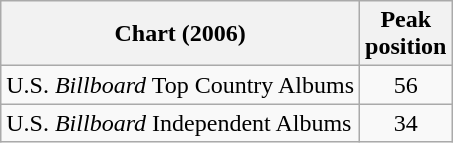<table class="wikitable">
<tr>
<th>Chart (2006)</th>
<th>Peak<br>position</th>
</tr>
<tr>
<td>U.S. <em>Billboard</em> Top Country Albums</td>
<td align="center">56</td>
</tr>
<tr>
<td>U.S. <em>Billboard</em> Independent Albums</td>
<td align="center">34</td>
</tr>
</table>
